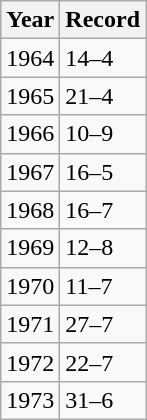<table class="wikitable">
<tr>
<th>Year</th>
<th>Record</th>
</tr>
<tr>
<td>1964</td>
<td>14–4</td>
</tr>
<tr>
<td>1965</td>
<td>21–4</td>
</tr>
<tr>
<td>1966</td>
<td>10–9</td>
</tr>
<tr>
<td>1967</td>
<td>16–5</td>
</tr>
<tr>
<td>1968</td>
<td>16–7</td>
</tr>
<tr>
<td>1969</td>
<td>12–8</td>
</tr>
<tr>
<td>1970</td>
<td>11–7</td>
</tr>
<tr>
<td>1971</td>
<td>27–7</td>
</tr>
<tr>
<td>1972</td>
<td>22–7</td>
</tr>
<tr>
<td>1973</td>
<td>31–6</td>
</tr>
</table>
